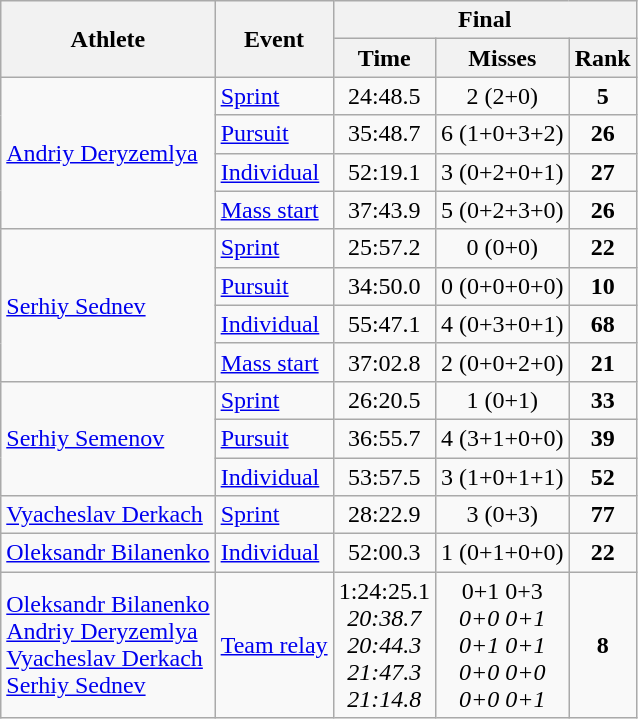<table class="wikitable">
<tr>
<th rowspan="2">Athlete</th>
<th rowspan="2">Event</th>
<th colspan="3">Final</th>
</tr>
<tr>
<th>Time</th>
<th>Misses</th>
<th>Rank</th>
</tr>
<tr>
<td rowspan=4><a href='#'>Andriy Deryzemlya</a></td>
<td><a href='#'>Sprint</a></td>
<td align="center">24:48.5</td>
<td align="center">2 (2+0)</td>
<td align="center"><strong>5</strong></td>
</tr>
<tr>
<td><a href='#'>Pursuit</a></td>
<td align="center">35:48.7</td>
<td align="center">6 (1+0+3+2)</td>
<td align="center"><strong>26</strong></td>
</tr>
<tr>
<td><a href='#'>Individual</a></td>
<td align="center">52:19.1</td>
<td align="center">3 (0+2+0+1)</td>
<td align="center"><strong>27</strong></td>
</tr>
<tr>
<td><a href='#'>Mass start</a></td>
<td align="center">37:43.9</td>
<td align="center">5 (0+2+3+0)</td>
<td align="center"><strong>26</strong></td>
</tr>
<tr>
<td rowspan=4><a href='#'>Serhiy Sednev</a></td>
<td><a href='#'>Sprint</a></td>
<td align="center">25:57.2</td>
<td align="center">0 (0+0)</td>
<td align="center"><strong>22</strong></td>
</tr>
<tr>
<td><a href='#'>Pursuit</a></td>
<td align="center">34:50.0</td>
<td align="center">0 (0+0+0+0)</td>
<td align="center"><strong>10</strong></td>
</tr>
<tr>
<td><a href='#'>Individual</a></td>
<td align="center">55:47.1</td>
<td align="center">4 (0+3+0+1)</td>
<td align="center"><strong>68</strong></td>
</tr>
<tr>
<td><a href='#'>Mass start</a></td>
<td align="center">37:02.8</td>
<td align="center">2 (0+0+2+0)</td>
<td align="center"><strong>21</strong></td>
</tr>
<tr>
<td rowspan=3><a href='#'>Serhiy Semenov</a></td>
<td><a href='#'>Sprint</a></td>
<td align="center">26:20.5</td>
<td align="center">1 (0+1)</td>
<td align="center"><strong>33</strong></td>
</tr>
<tr>
<td><a href='#'>Pursuit</a></td>
<td align="center">36:55.7</td>
<td align="center">4 (3+1+0+0)</td>
<td align="center"><strong>39</strong></td>
</tr>
<tr>
<td><a href='#'>Individual</a></td>
<td align="center">53:57.5</td>
<td align="center">3 (1+0+1+1)</td>
<td align="center"><strong>52</strong></td>
</tr>
<tr>
<td rowspan=1><a href='#'>Vyacheslav Derkach</a></td>
<td><a href='#'>Sprint</a></td>
<td align="center">28:22.9</td>
<td align="center">3 (0+3)</td>
<td align="center"><strong>77</strong></td>
</tr>
<tr>
<td rowspan=1><a href='#'>Oleksandr Bilanenko</a></td>
<td><a href='#'>Individual</a></td>
<td align="center">52:00.3</td>
<td align="center">1 (0+1+0+0)</td>
<td align="center"><strong>22</strong></td>
</tr>
<tr>
<td><a href='#'>Oleksandr Bilanenko</a><br><a href='#'>Andriy Deryzemlya</a><br><a href='#'>Vyacheslav Derkach</a><br><a href='#'>Serhiy Sednev</a></td>
<td><a href='#'>Team relay</a></td>
<td align="center">1:24:25.1<br><em>20:38.7<br>20:44.3<br>21:47.3<br>21:14.8</em></td>
<td align="center">0+1 0+3<br><em>0+0 0+1<br>0+1 0+1<br>0+0 0+0<br>0+0 0+1</em></td>
<td align="center"><strong>8</strong></td>
</tr>
</table>
